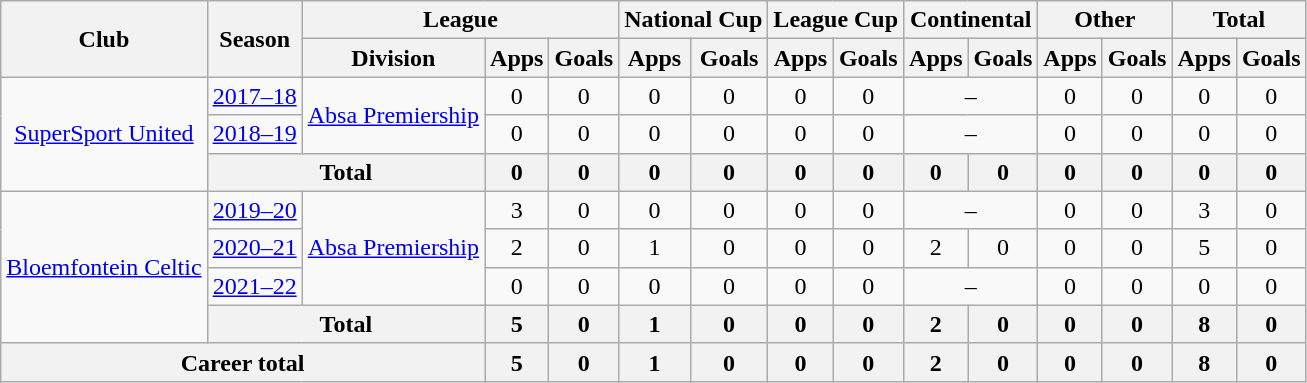<table class="wikitable" style="text-align: center">
<tr>
<th rowspan="2">Club</th>
<th rowspan="2">Season</th>
<th colspan="3">League</th>
<th colspan="2">National Cup</th>
<th colspan="2">League Cup</th>
<th colspan="2">Continental</th>
<th colspan="2">Other</th>
<th colspan="2">Total</th>
</tr>
<tr>
<th>Division</th>
<th>Apps</th>
<th>Goals</th>
<th>Apps</th>
<th>Goals</th>
<th>Apps</th>
<th>Goals</th>
<th>Apps</th>
<th>Goals</th>
<th>Apps</th>
<th>Goals</th>
<th>Apps</th>
<th>Goals</th>
</tr>
<tr>
<td rowspan="3"><a href='#'>SuperSport United</a></td>
<td><a href='#'>2017–18</a></td>
<td rowspan="2"><a href='#'>Absa Premiership</a></td>
<td>0</td>
<td>0</td>
<td>0</td>
<td>0</td>
<td>0</td>
<td>0</td>
<td colspan="2">–</td>
<td>0</td>
<td>0</td>
<td>0</td>
<td>0</td>
</tr>
<tr>
<td><a href='#'>2018–19</a></td>
<td>0</td>
<td>0</td>
<td>0</td>
<td>0</td>
<td>0</td>
<td>0</td>
<td colspan="2">–</td>
<td>0</td>
<td>0</td>
<td>0</td>
<td>0</td>
</tr>
<tr>
<th colspan=2>Total</th>
<th>0</th>
<th>0</th>
<th>0</th>
<th>0</th>
<th>0</th>
<th>0</th>
<th>0</th>
<th>0</th>
<th>0</th>
<th>0</th>
<th>0</th>
<th>0</th>
</tr>
<tr>
<td rowspan="4"><a href='#'>Bloemfontein Celtic</a></td>
<td><a href='#'>2019–20</a></td>
<td rowspan="3"><a href='#'>Absa Premiership</a></td>
<td>3</td>
<td>0</td>
<td>0</td>
<td>0</td>
<td>0</td>
<td>0</td>
<td colspan="2">–</td>
<td>0</td>
<td>0</td>
<td>3</td>
<td>0</td>
</tr>
<tr>
<td><a href='#'>2020–21</a></td>
<td>2</td>
<td>0</td>
<td>1</td>
<td>0</td>
<td>0</td>
<td>0</td>
<td>2</td>
<td>0</td>
<td>0</td>
<td>0</td>
<td>5</td>
<td>0</td>
</tr>
<tr>
<td><a href='#'>2021–22</a></td>
<td>0</td>
<td>0</td>
<td>0</td>
<td>0</td>
<td>0</td>
<td>0</td>
<td colspan="2">–</td>
<td>0</td>
<td>0</td>
<td>0</td>
<td>0</td>
</tr>
<tr>
<th colspan=2>Total</th>
<th>5</th>
<th>0</th>
<th>1</th>
<th>0</th>
<th>0</th>
<th>0</th>
<th>2</th>
<th>0</th>
<th>0</th>
<th>0</th>
<th>8</th>
<th>0</th>
</tr>
<tr>
<th colspan=3>Career total</th>
<th>5</th>
<th>0</th>
<th>1</th>
<th>0</th>
<th>0</th>
<th>0</th>
<th>2</th>
<th>0</th>
<th>0</th>
<th>0</th>
<th>8</th>
<th>0</th>
</tr>
</table>
